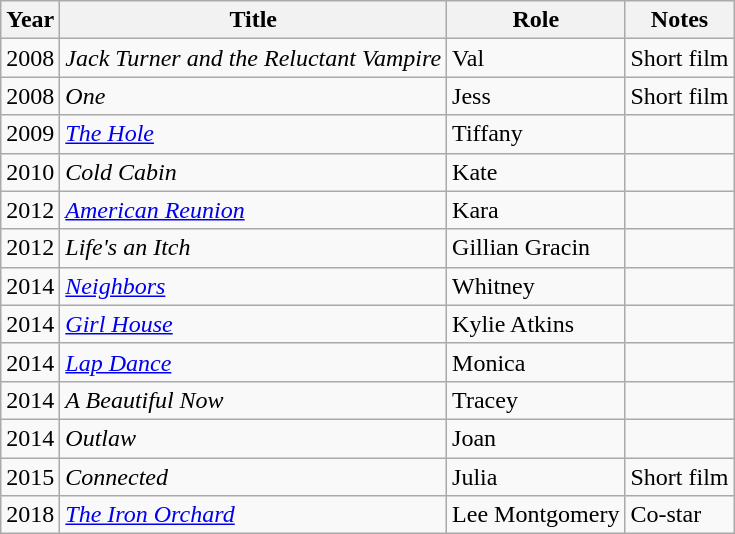<table class="wikitable sortable">
<tr>
<th>Year</th>
<th>Title</th>
<th>Role</th>
<th class="unsortable">Notes</th>
</tr>
<tr>
<td>2008</td>
<td><em>Jack Turner and the Reluctant Vampire</em></td>
<td>Val</td>
<td>Short film</td>
</tr>
<tr>
<td>2008</td>
<td><em>One</em></td>
<td>Jess</td>
<td>Short film</td>
</tr>
<tr>
<td>2009</td>
<td><em><a href='#'>The Hole</a></em></td>
<td>Tiffany</td>
<td></td>
</tr>
<tr>
<td>2010</td>
<td><em>Cold Cabin</em></td>
<td>Kate</td>
<td></td>
</tr>
<tr>
<td>2012</td>
<td><em><a href='#'>American Reunion</a></em></td>
<td>Kara</td>
<td></td>
</tr>
<tr>
<td>2012</td>
<td><em>Life's an Itch</em></td>
<td>Gillian Gracin</td>
<td></td>
</tr>
<tr>
<td>2014</td>
<td><em><a href='#'>Neighbors</a></em></td>
<td>Whitney</td>
<td></td>
</tr>
<tr>
<td>2014</td>
<td><em><a href='#'>Girl House</a></em></td>
<td>Kylie Atkins</td>
<td></td>
</tr>
<tr>
<td>2014</td>
<td><em><a href='#'>Lap Dance</a></em></td>
<td>Monica</td>
<td></td>
</tr>
<tr>
<td>2014</td>
<td><em>A Beautiful Now</em></td>
<td>Tracey</td>
<td></td>
</tr>
<tr>
<td>2014</td>
<td><em>Outlaw</em></td>
<td>Joan</td>
<td></td>
</tr>
<tr>
<td>2015</td>
<td><em>Connected</em></td>
<td>Julia</td>
<td>Short film</td>
</tr>
<tr>
<td>2018</td>
<td><em><a href='#'>The Iron Orchard</a></em></td>
<td>Lee Montgomery</td>
<td>Co-star</td>
</tr>
</table>
